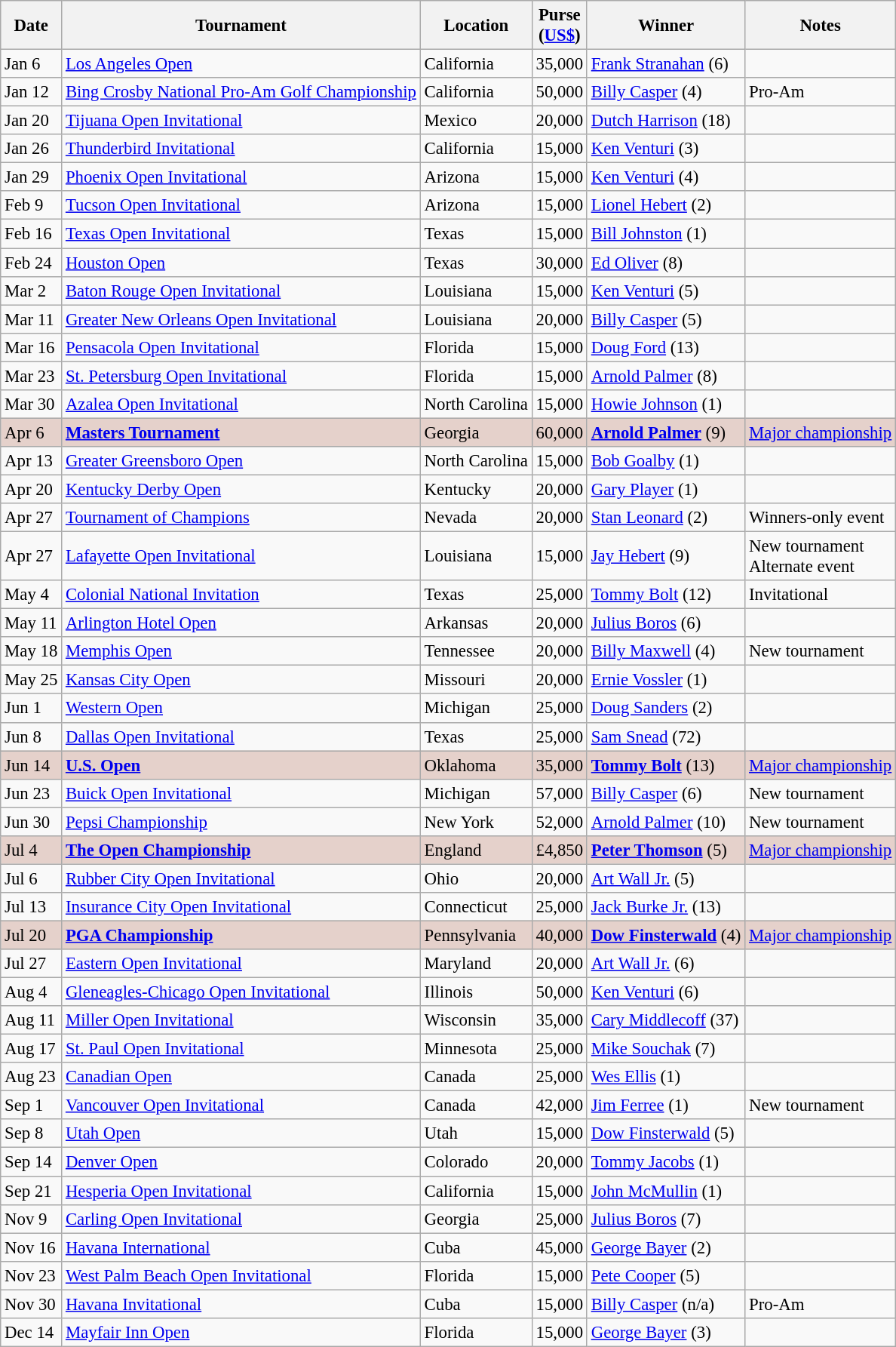<table class="wikitable" style="font-size:95%">
<tr>
<th>Date</th>
<th>Tournament</th>
<th>Location</th>
<th>Purse<br>(<a href='#'>US$</a>)</th>
<th>Winner</th>
<th>Notes</th>
</tr>
<tr>
<td>Jan 6</td>
<td><a href='#'>Los Angeles Open</a></td>
<td>California</td>
<td align=right>35,000</td>
<td> <a href='#'>Frank Stranahan</a> (6)</td>
<td></td>
</tr>
<tr>
<td>Jan 12</td>
<td><a href='#'>Bing Crosby National Pro-Am Golf Championship</a></td>
<td>California</td>
<td align=right>50,000</td>
<td> <a href='#'>Billy Casper</a> (4)</td>
<td>Pro-Am</td>
</tr>
<tr>
<td>Jan 20</td>
<td><a href='#'>Tijuana Open Invitational</a></td>
<td>Mexico</td>
<td align=right>20,000</td>
<td> <a href='#'>Dutch Harrison</a> (18)</td>
<td></td>
</tr>
<tr>
<td>Jan 26</td>
<td><a href='#'>Thunderbird Invitational</a></td>
<td>California</td>
<td align=right>15,000</td>
<td> <a href='#'>Ken Venturi</a> (3)</td>
<td></td>
</tr>
<tr>
<td>Jan 29</td>
<td><a href='#'>Phoenix Open Invitational</a></td>
<td>Arizona</td>
<td align=right>15,000</td>
<td> <a href='#'>Ken Venturi</a> (4)</td>
<td></td>
</tr>
<tr>
<td>Feb 9</td>
<td><a href='#'>Tucson Open Invitational</a></td>
<td>Arizona</td>
<td align=right>15,000</td>
<td> <a href='#'>Lionel Hebert</a> (2)</td>
<td></td>
</tr>
<tr>
<td>Feb 16</td>
<td><a href='#'>Texas Open Invitational</a></td>
<td>Texas</td>
<td align=right>15,000</td>
<td> <a href='#'>Bill Johnston</a> (1)</td>
<td></td>
</tr>
<tr>
<td>Feb 24</td>
<td><a href='#'>Houston Open</a></td>
<td>Texas</td>
<td align=right>30,000</td>
<td> <a href='#'>Ed Oliver</a> (8)</td>
<td></td>
</tr>
<tr>
<td>Mar 2</td>
<td><a href='#'>Baton Rouge Open Invitational</a></td>
<td>Louisiana</td>
<td align=right>15,000</td>
<td> <a href='#'>Ken Venturi</a> (5)</td>
<td></td>
</tr>
<tr>
<td>Mar 11</td>
<td><a href='#'>Greater New Orleans Open Invitational</a></td>
<td>Louisiana</td>
<td align=right>20,000</td>
<td> <a href='#'>Billy Casper</a> (5)</td>
<td></td>
</tr>
<tr>
<td>Mar 16</td>
<td><a href='#'>Pensacola Open Invitational</a></td>
<td>Florida</td>
<td align=right>15,000</td>
<td> <a href='#'>Doug Ford</a> (13)</td>
<td></td>
</tr>
<tr>
<td>Mar 23</td>
<td><a href='#'>St. Petersburg Open Invitational</a></td>
<td>Florida</td>
<td align=right>15,000</td>
<td> <a href='#'>Arnold Palmer</a> (8)</td>
<td></td>
</tr>
<tr>
<td>Mar 30</td>
<td><a href='#'>Azalea Open Invitational</a></td>
<td>North Carolina</td>
<td align=right>15,000</td>
<td> <a href='#'>Howie Johnson</a> (1)</td>
<td></td>
</tr>
<tr style="background:#e5d1cb;">
<td>Apr 6</td>
<td><strong><a href='#'>Masters Tournament</a></strong></td>
<td>Georgia</td>
<td align=right>60,000</td>
<td> <strong><a href='#'>Arnold Palmer</a></strong> (9)</td>
<td><a href='#'>Major championship</a></td>
</tr>
<tr>
<td>Apr 13</td>
<td><a href='#'>Greater Greensboro Open</a></td>
<td>North Carolina</td>
<td align=right>15,000</td>
<td> <a href='#'>Bob Goalby</a> (1)</td>
<td></td>
</tr>
<tr>
<td>Apr 20</td>
<td><a href='#'>Kentucky Derby Open</a></td>
<td>Kentucky</td>
<td align=right>20,000</td>
<td> <a href='#'>Gary Player</a> (1)</td>
<td></td>
</tr>
<tr>
<td>Apr 27</td>
<td><a href='#'>Tournament of Champions</a></td>
<td>Nevada</td>
<td align=right>20,000</td>
<td> <a href='#'>Stan Leonard</a> (2)</td>
<td>Winners-only event</td>
</tr>
<tr>
<td>Apr 27</td>
<td><a href='#'>Lafayette Open Invitational</a></td>
<td>Louisiana</td>
<td align=right>15,000</td>
<td> <a href='#'>Jay Hebert</a> (9)</td>
<td>New tournament<br>Alternate event</td>
</tr>
<tr>
<td>May 4</td>
<td><a href='#'>Colonial National Invitation</a></td>
<td>Texas</td>
<td align=right>25,000</td>
<td> <a href='#'>Tommy Bolt</a> (12)</td>
<td>Invitational</td>
</tr>
<tr>
<td>May 11</td>
<td><a href='#'>Arlington Hotel Open</a></td>
<td>Arkansas</td>
<td align=right>20,000</td>
<td> <a href='#'>Julius Boros</a> (6)</td>
<td></td>
</tr>
<tr>
<td>May 18</td>
<td><a href='#'>Memphis Open</a></td>
<td>Tennessee</td>
<td align=right>20,000</td>
<td> <a href='#'>Billy Maxwell</a> (4)</td>
<td>New tournament</td>
</tr>
<tr>
<td>May 25</td>
<td><a href='#'>Kansas City Open</a></td>
<td>Missouri</td>
<td align=right>20,000</td>
<td> <a href='#'>Ernie Vossler</a> (1)</td>
<td></td>
</tr>
<tr>
<td>Jun 1</td>
<td><a href='#'>Western Open</a></td>
<td>Michigan</td>
<td align=right>25,000</td>
<td> <a href='#'>Doug Sanders</a> (2)</td>
<td></td>
</tr>
<tr>
<td>Jun 8</td>
<td><a href='#'>Dallas Open Invitational</a></td>
<td>Texas</td>
<td align=right>25,000</td>
<td> <a href='#'>Sam Snead</a> (72)</td>
<td></td>
</tr>
<tr style="background:#e5d1cb;">
<td>Jun 14</td>
<td><strong><a href='#'>U.S. Open</a></strong></td>
<td>Oklahoma</td>
<td align=right>35,000</td>
<td> <strong><a href='#'>Tommy Bolt</a></strong> (13)</td>
<td><a href='#'>Major championship</a></td>
</tr>
<tr>
<td>Jun 23</td>
<td><a href='#'>Buick Open Invitational</a></td>
<td>Michigan</td>
<td align=right>57,000</td>
<td> <a href='#'>Billy Casper</a> (6)</td>
<td>New tournament</td>
</tr>
<tr>
<td>Jun 30</td>
<td><a href='#'>Pepsi Championship</a></td>
<td>New York</td>
<td align=right>52,000</td>
<td> <a href='#'>Arnold Palmer</a> (10)</td>
<td>New tournament</td>
</tr>
<tr style="background:#e5d1cb;">
<td>Jul 4</td>
<td><strong><a href='#'>The Open Championship</a></strong></td>
<td>England</td>
<td align=right>£4,850</td>
<td> <strong><a href='#'>Peter Thomson</a></strong> (5)</td>
<td><a href='#'>Major championship</a></td>
</tr>
<tr>
<td>Jul 6</td>
<td><a href='#'>Rubber City Open Invitational</a></td>
<td>Ohio</td>
<td align=right>20,000</td>
<td> <a href='#'>Art Wall Jr.</a> (5)</td>
<td></td>
</tr>
<tr>
<td>Jul 13</td>
<td><a href='#'>Insurance City Open Invitational</a></td>
<td>Connecticut</td>
<td align=right>25,000</td>
<td> <a href='#'>Jack Burke Jr.</a> (13)</td>
<td></td>
</tr>
<tr style="background:#e5d1cb;">
<td>Jul 20</td>
<td><strong><a href='#'>PGA Championship</a></strong></td>
<td>Pennsylvania</td>
<td align=right>40,000</td>
<td> <strong><a href='#'>Dow Finsterwald</a></strong> (4)</td>
<td><a href='#'>Major championship</a></td>
</tr>
<tr>
<td>Jul 27</td>
<td><a href='#'>Eastern Open Invitational</a></td>
<td>Maryland</td>
<td align=right>20,000</td>
<td> <a href='#'>Art Wall Jr.</a> (6)</td>
<td></td>
</tr>
<tr>
<td>Aug 4</td>
<td><a href='#'>Gleneagles-Chicago Open Invitational</a></td>
<td>Illinois</td>
<td align=right>50,000</td>
<td> <a href='#'>Ken Venturi</a> (6)</td>
<td></td>
</tr>
<tr>
<td>Aug 11</td>
<td><a href='#'>Miller Open Invitational</a></td>
<td>Wisconsin</td>
<td align=right>35,000</td>
<td> <a href='#'>Cary Middlecoff</a> (37)</td>
<td></td>
</tr>
<tr>
<td>Aug 17</td>
<td><a href='#'>St. Paul Open Invitational</a></td>
<td>Minnesota</td>
<td align=right>25,000</td>
<td> <a href='#'>Mike Souchak</a> (7)</td>
<td></td>
</tr>
<tr>
<td>Aug 23</td>
<td><a href='#'>Canadian Open</a></td>
<td>Canada</td>
<td align=right>25,000</td>
<td> <a href='#'>Wes Ellis</a> (1)</td>
<td></td>
</tr>
<tr>
<td>Sep 1</td>
<td><a href='#'>Vancouver Open Invitational</a></td>
<td>Canada</td>
<td align=right>42,000</td>
<td> <a href='#'>Jim Ferree</a> (1)</td>
<td>New tournament</td>
</tr>
<tr>
<td>Sep 8</td>
<td><a href='#'>Utah Open</a></td>
<td>Utah</td>
<td align=right>15,000</td>
<td> <a href='#'>Dow Finsterwald</a> (5)</td>
<td></td>
</tr>
<tr>
<td>Sep 14</td>
<td><a href='#'>Denver Open</a></td>
<td>Colorado</td>
<td align=right>20,000</td>
<td> <a href='#'>Tommy Jacobs</a> (1)</td>
<td></td>
</tr>
<tr>
<td>Sep 21</td>
<td><a href='#'>Hesperia Open Invitational</a></td>
<td>California</td>
<td align=right>15,000</td>
<td> <a href='#'>John McMullin</a> (1)</td>
<td></td>
</tr>
<tr>
<td>Nov 9</td>
<td><a href='#'>Carling Open Invitational</a></td>
<td>Georgia</td>
<td align=right>25,000</td>
<td> <a href='#'>Julius Boros</a> (7)</td>
<td></td>
</tr>
<tr>
<td>Nov 16</td>
<td><a href='#'>Havana International</a></td>
<td>Cuba</td>
<td align=right>45,000</td>
<td> <a href='#'>George Bayer</a> (2)</td>
<td></td>
</tr>
<tr>
<td>Nov 23</td>
<td><a href='#'>West Palm Beach Open Invitational</a></td>
<td>Florida</td>
<td align=right>15,000</td>
<td> <a href='#'>Pete Cooper</a> (5)</td>
<td></td>
</tr>
<tr>
<td>Nov 30</td>
<td><a href='#'>Havana Invitational</a></td>
<td>Cuba</td>
<td align=right>15,000</td>
<td> <a href='#'>Billy Casper</a> (n/a)</td>
<td>Pro-Am</td>
</tr>
<tr>
<td>Dec 14</td>
<td><a href='#'>Mayfair Inn Open</a></td>
<td>Florida</td>
<td align=right>15,000</td>
<td> <a href='#'>George Bayer</a> (3)</td>
<td></td>
</tr>
</table>
